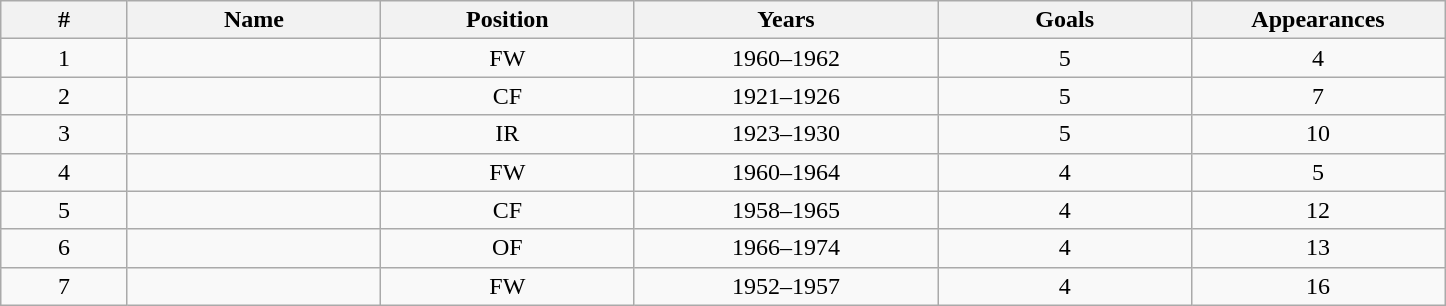<table class="sortable wikitable plainrowheaders" style="text-align: center;">
<tr>
<th scope="col" style="width:5%;">#</th>
<th scope="col" style="width:10%;">Name</th>
<th scope="col" style="width:10%;">Position</th>
<th scope="col" style="width:12%;">Years</th>
<th scope="col" style="width:10%;">Goals</th>
<th scope="col" style="width:10%;">Appearances</th>
</tr>
<tr>
<td>1</td>
<td></td>
<td>FW</td>
<td>1960–1962</td>
<td>5</td>
<td>4</td>
</tr>
<tr>
<td>2</td>
<td></td>
<td>CF</td>
<td>1921–1926</td>
<td>5</td>
<td>7</td>
</tr>
<tr>
<td>3</td>
<td></td>
<td>IR</td>
<td>1923–1930</td>
<td>5</td>
<td>10</td>
</tr>
<tr>
<td>4</td>
<td></td>
<td>FW</td>
<td>1960–1964</td>
<td>4</td>
<td>5</td>
</tr>
<tr>
<td>5</td>
<td></td>
<td>CF</td>
<td>1958–1965</td>
<td>4</td>
<td>12</td>
</tr>
<tr>
<td>6</td>
<td></td>
<td>OF</td>
<td>1966–1974</td>
<td>4</td>
<td>13</td>
</tr>
<tr>
<td>7</td>
<td></td>
<td>FW</td>
<td>1952–1957</td>
<td>4</td>
<td>16</td>
</tr>
</table>
